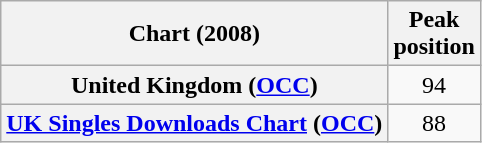<table class="wikitable plainrowheaders">
<tr>
<th>Chart (2008)</th>
<th>Peak<br>position</th>
</tr>
<tr>
<th scope="row">United Kingdom (<a href='#'>OCC</a>)</th>
<td style="text-align:center;">94</td>
</tr>
<tr>
<th scope="row"><a href='#'>UK Singles Downloads Chart</a> (<a href='#'>OCC</a>)</th>
<td style="text-align:center;">88</td>
</tr>
</table>
